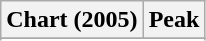<table class="wikitable">
<tr>
<th align="left">Chart (2005)</th>
<th align="left">Peak</th>
</tr>
<tr>
</tr>
<tr>
</tr>
<tr>
</tr>
</table>
